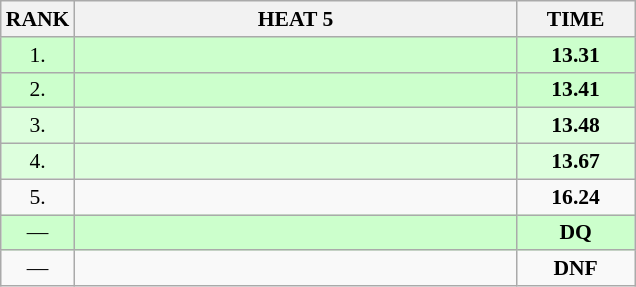<table class="wikitable" style="border-collapse: collapse; font-size: 90%;">
<tr>
<th>RANK</th>
<th style="width: 20em">HEAT 5</th>
<th style="width: 5em">TIME</th>
</tr>
<tr style="background:#ccffcc;">
<td align="center">1.</td>
<td></td>
<td align="center"><strong>13.31</strong></td>
</tr>
<tr style="background:#ccffcc;">
<td align="center">2.</td>
<td></td>
<td align="center"><strong>13.41</strong></td>
</tr>
<tr style="background:#ddffdd;">
<td align="center">3.</td>
<td></td>
<td align="center"><strong>13.48</strong></td>
</tr>
<tr style="background:#ddffdd;">
<td align="center">4.</td>
<td></td>
<td align="center"><strong>13.67</strong></td>
</tr>
<tr>
<td align="center">5.</td>
<td></td>
<td align="center"><strong>16.24</strong></td>
</tr>
<tr style="background:#ccffcc;">
<td align="center">—</td>
<td></td>
<td align="center"><strong>DQ</strong></td>
</tr>
<tr>
<td align="center">—</td>
<td></td>
<td align="center"><strong>DNF</strong></td>
</tr>
</table>
